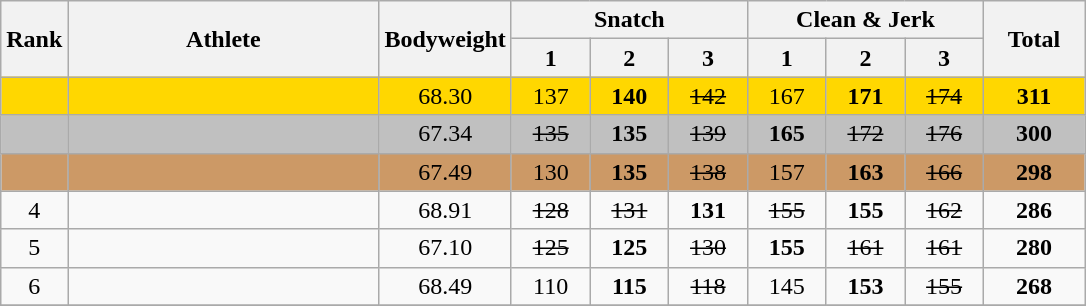<table class="wikitable" style="text-align:center">
<tr>
<th rowspan=2>Rank</th>
<th width=200 rowspan=2>Athlete</th>
<th width=80 rowspan=2>Bodyweight</th>
<th width=150 colspan=3>Snatch</th>
<th width=150 colspan=3>Clean & Jerk</th>
<th width=60 rowspan=2>Total</th>
</tr>
<tr>
<th>1</th>
<th>2</th>
<th>3</th>
<th>1</th>
<th>2</th>
<th>3</th>
</tr>
<tr bgcolor=gold>
<td></td>
<td align=left></td>
<td>68.30</td>
<td>137</td>
<td><strong>140</strong></td>
<td><s>142</s></td>
<td>167</td>
<td><strong>171</strong></td>
<td><s>174</s></td>
<td><strong>311</strong></td>
</tr>
<tr bgcolor=silver>
<td></td>
<td align=left></td>
<td>67.34</td>
<td><s>135</s></td>
<td><strong>135</strong></td>
<td><s>139</s></td>
<td><strong>165</strong></td>
<td><s>172</s></td>
<td><s>176</s></td>
<td><strong>300</strong></td>
</tr>
<tr bgcolor=cc9966>
<td></td>
<td align=left></td>
<td>67.49</td>
<td>130</td>
<td><strong>135</strong></td>
<td><s>138</s></td>
<td>157</td>
<td><strong>163</strong></td>
<td><s>166</s></td>
<td><strong>298</strong></td>
</tr>
<tr>
<td>4</td>
<td align=left></td>
<td>68.91</td>
<td><s>128</s></td>
<td><s>131</s></td>
<td><strong>131</strong></td>
<td><s>155</s></td>
<td><strong>155</strong></td>
<td><s>162</s></td>
<td><strong>286</strong></td>
</tr>
<tr>
<td>5</td>
<td align=left></td>
<td>67.10</td>
<td><s>125</s></td>
<td><strong>125</strong></td>
<td><s>130</s></td>
<td><strong>155</strong></td>
<td><s>161</s></td>
<td><s>161</s></td>
<td><strong>280</strong></td>
</tr>
<tr>
<td>6</td>
<td align=left></td>
<td>68.49</td>
<td>110</td>
<td><strong>115</strong></td>
<td><s>118</s></td>
<td>145</td>
<td><strong>153</strong></td>
<td><s>155</s></td>
<td><strong>268</strong></td>
</tr>
<tr>
</tr>
</table>
